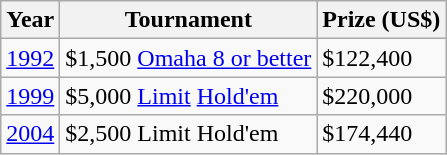<table class="wikitable">
<tr>
<th>Year</th>
<th>Tournament</th>
<th>Prize (US$)</th>
</tr>
<tr>
<td><a href='#'>1992</a></td>
<td>$1,500 <a href='#'>Omaha 8 or better</a></td>
<td>$122,400</td>
</tr>
<tr>
<td><a href='#'>1999</a></td>
<td>$5,000 <a href='#'>Limit</a> <a href='#'>Hold'em</a></td>
<td>$220,000</td>
</tr>
<tr>
<td><a href='#'>2004</a></td>
<td>$2,500 Limit Hold'em</td>
<td>$174,440</td>
</tr>
</table>
